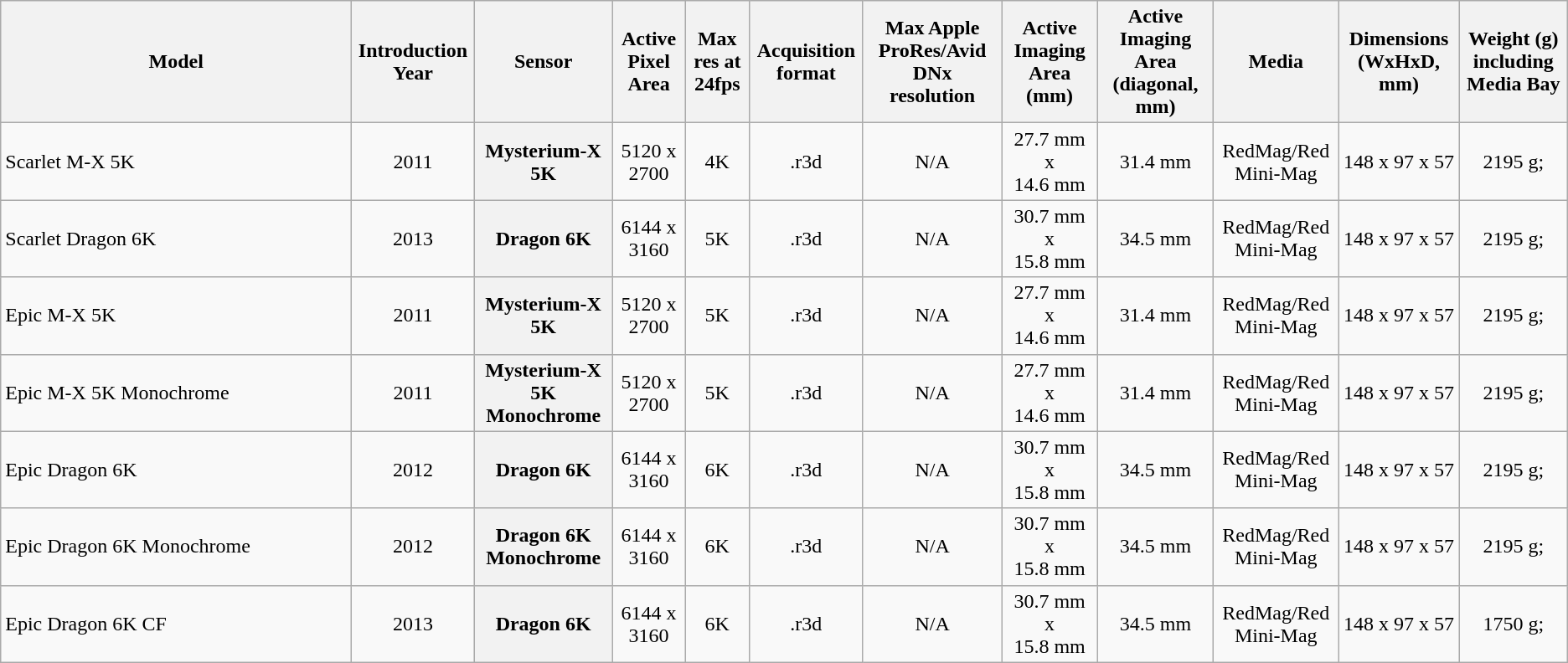<table class="wikitable">
<tr>
<th>Model</th>
<th>Introduction Year</th>
<th>Sensor</th>
<th>Active Pixel Area</th>
<th>Max res at 24fps</th>
<th>Acquisition format</th>
<th>Max Apple ProRes/Avid DNx resolution</th>
<th>Active Imaging Area (mm)</th>
<th>Active Imaging Area (diagonal, mm)</th>
<th>Media</th>
<th>Dimensions (WxHxD, mm)</th>
<th>Weight (g) including Media Bay</th>
</tr>
<tr>
<td style="width: 17em;">Scarlet M-X 5K</td>
<td align = "center">2011</td>
<th>Mysterium-X 5K</th>
<td align = "center">5120 x 2700</td>
<td align = "center">4K</td>
<td align = "center">.r3d</td>
<td align = "center">N/A</td>
<td align = "center">27.7 mm x 14.6 mm</td>
<td align = "center">31.4 mm</td>
<td align = "center">RedMag/Red Mini-Mag</td>
<td align = "center">148 x 97 x 57</td>
<td align = "center">2195 g;</td>
</tr>
<tr>
<td style="width: 17em;">Scarlet Dragon 6K</td>
<td align = "center">2013</td>
<th>Dragon 6K</th>
<td align = "center">6144 x 3160</td>
<td align = "center">5K</td>
<td align = "center">.r3d</td>
<td align = "center">N/A</td>
<td align = "center">30.7 mm x 15.8 mm</td>
<td align = "center">34.5 mm</td>
<td align = "center">RedMag/Red Mini-Mag</td>
<td align = "center">148 x 97 x 57</td>
<td align = "center">2195 g;</td>
</tr>
<tr>
<td style="width: 17em;">Epic M-X 5K</td>
<td align = "center">2011</td>
<th>Mysterium-X 5K</th>
<td align = "center">5120 x 2700</td>
<td align = "center">5K</td>
<td align = "center">.r3d</td>
<td align = "center">N/A</td>
<td align = "center">27.7 mm x 14.6 mm</td>
<td align = "center">31.4 mm</td>
<td align = "center">RedMag/Red Mini-Mag</td>
<td align = "center">148 x 97 x 57</td>
<td align = "center">2195 g;</td>
</tr>
<tr>
<td style="width: 17em;">Epic M-X 5K Monochrome</td>
<td align = "center">2011</td>
<th>Mysterium-X 5K Monochrome</th>
<td align = "center">5120 x 2700</td>
<td align = "center">5K</td>
<td align = "center">.r3d</td>
<td align = "center">N/A</td>
<td align = "center">27.7 mm x 14.6 mm</td>
<td align = "center">31.4 mm</td>
<td align = "center">RedMag/Red Mini-Mag</td>
<td align = "center">148 x 97 x 57</td>
<td align = "center">2195 g;</td>
</tr>
<tr>
<td style="width: 17em;">Epic Dragon 6K</td>
<td align = "center">2012</td>
<th>Dragon 6K</th>
<td align = "center">6144 x 3160</td>
<td align = "center">6K</td>
<td align = "center">.r3d</td>
<td align = "center">N/A</td>
<td align = "center">30.7 mm x 15.8 mm</td>
<td align = "center">34.5 mm</td>
<td align = "center">RedMag/Red Mini-Mag</td>
<td align = "center">148 x 97 x 57</td>
<td align = "center">2195 g;</td>
</tr>
<tr>
<td style="width: 17em;">Epic Dragon 6K Monochrome</td>
<td align = "center">2012</td>
<th>Dragon 6K Monochrome</th>
<td align = "center">6144 x 3160</td>
<td align = "center">6K</td>
<td align = "center">.r3d</td>
<td align = "center">N/A</td>
<td align = "center">30.7 mm x 15.8 mm</td>
<td align = "center">34.5 mm</td>
<td align = "center">RedMag/Red Mini-Mag</td>
<td align = "center">148 x 97 x 57</td>
<td align = "center">2195 g;</td>
</tr>
<tr>
<td style="width: 17em;">Epic Dragon 6K CF</td>
<td align = "center">2013</td>
<th>Dragon 6K</th>
<td align = "center">6144 x 3160</td>
<td align = "center">6K</td>
<td align = "center">.r3d</td>
<td align = "center">N/A</td>
<td align = "center">30.7 mm x 15.8 mm</td>
<td align = "center">34.5 mm</td>
<td align = "center">RedMag/Red Mini-Mag</td>
<td align = "center">148 x 97 x 57</td>
<td align = "center">1750 g;</td>
</tr>
</table>
